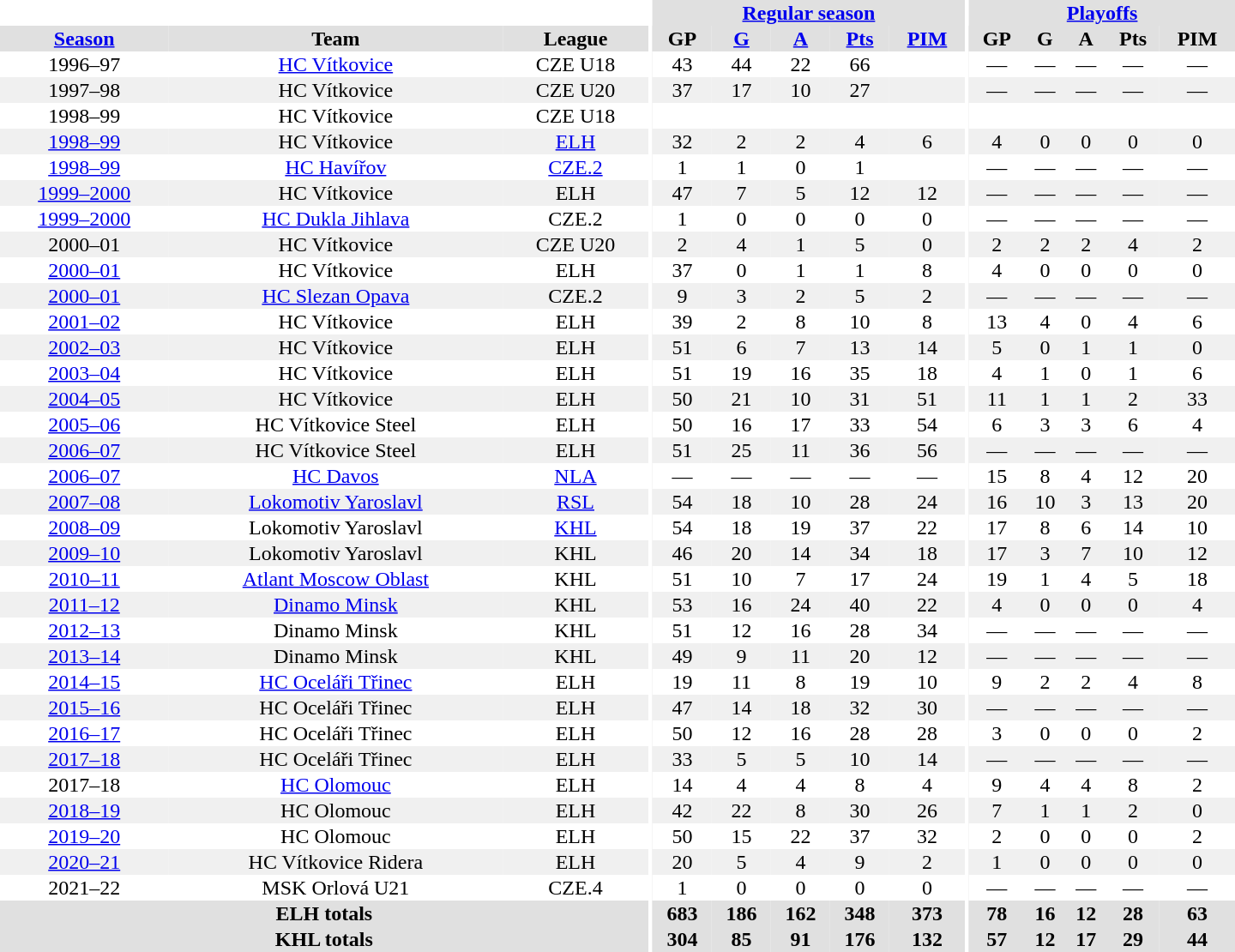<table border="0" cellpadding="1" cellspacing="0" style="text-align:center; width:60em">
<tr bgcolor="#e0e0e0">
<th colspan="3" bgcolor="#ffffff"></th>
<th rowspan="99" bgcolor="#ffffff"></th>
<th colspan="5"><a href='#'>Regular season</a></th>
<th rowspan="99" bgcolor="#ffffff"></th>
<th colspan="5"><a href='#'>Playoffs</a></th>
</tr>
<tr bgcolor="#e0e0e0">
<th><a href='#'>Season</a></th>
<th>Team</th>
<th>League</th>
<th>GP</th>
<th><a href='#'>G</a></th>
<th><a href='#'>A</a></th>
<th><a href='#'>Pts</a></th>
<th><a href='#'>PIM</a></th>
<th>GP</th>
<th>G</th>
<th>A</th>
<th>Pts</th>
<th>PIM</th>
</tr>
<tr>
<td>1996–97</td>
<td><a href='#'>HC Vítkovice</a></td>
<td>CZE U18</td>
<td>43</td>
<td>44</td>
<td>22</td>
<td>66</td>
<td></td>
<td>—</td>
<td>—</td>
<td>—</td>
<td>—</td>
<td>—</td>
</tr>
<tr bgcolor="#f0f0f0">
<td>1997–98</td>
<td>HC Vítkovice</td>
<td>CZE U20</td>
<td>37</td>
<td>17</td>
<td>10</td>
<td>27</td>
<td></td>
<td>—</td>
<td>—</td>
<td>—</td>
<td>—</td>
<td>—</td>
</tr>
<tr>
<td>1998–99</td>
<td>HC Vítkovice</td>
<td>CZE U18</td>
<td></td>
<td></td>
<td></td>
<td></td>
<td></td>
<td></td>
<td></td>
<td></td>
<td></td>
<td></td>
</tr>
<tr bgcolor="#f0f0f0">
<td><a href='#'>1998–99</a></td>
<td>HC Vítkovice</td>
<td><a href='#'>ELH</a></td>
<td>32</td>
<td>2</td>
<td>2</td>
<td>4</td>
<td>6</td>
<td>4</td>
<td>0</td>
<td>0</td>
<td>0</td>
<td>0</td>
</tr>
<tr>
<td><a href='#'>1998–99</a></td>
<td><a href='#'>HC Havířov</a></td>
<td><a href='#'>CZE.2</a></td>
<td>1</td>
<td>1</td>
<td>0</td>
<td>1</td>
<td></td>
<td>—</td>
<td>—</td>
<td>—</td>
<td>—</td>
<td>—</td>
</tr>
<tr bgcolor="#f0f0f0">
<td><a href='#'>1999–2000</a></td>
<td>HC Vítkovice</td>
<td>ELH</td>
<td>47</td>
<td>7</td>
<td>5</td>
<td>12</td>
<td>12</td>
<td>—</td>
<td>—</td>
<td>—</td>
<td>—</td>
<td>—</td>
</tr>
<tr>
<td><a href='#'>1999–2000</a></td>
<td><a href='#'>HC Dukla Jihlava</a></td>
<td>CZE.2</td>
<td>1</td>
<td>0</td>
<td>0</td>
<td>0</td>
<td>0</td>
<td>—</td>
<td>—</td>
<td>—</td>
<td>—</td>
<td>—</td>
</tr>
<tr bgcolor="#f0f0f0">
<td>2000–01</td>
<td>HC Vítkovice</td>
<td>CZE U20</td>
<td>2</td>
<td>4</td>
<td>1</td>
<td>5</td>
<td>0</td>
<td>2</td>
<td>2</td>
<td>2</td>
<td>4</td>
<td>2</td>
</tr>
<tr>
<td><a href='#'>2000–01</a></td>
<td>HC Vítkovice</td>
<td>ELH</td>
<td>37</td>
<td>0</td>
<td>1</td>
<td>1</td>
<td>8</td>
<td>4</td>
<td>0</td>
<td>0</td>
<td>0</td>
<td>0</td>
</tr>
<tr bgcolor="#f0f0f0">
<td><a href='#'>2000–01</a></td>
<td><a href='#'>HC Slezan Opava</a></td>
<td>CZE.2</td>
<td>9</td>
<td>3</td>
<td>2</td>
<td>5</td>
<td>2</td>
<td>—</td>
<td>—</td>
<td>—</td>
<td>—</td>
<td>—</td>
</tr>
<tr>
<td><a href='#'>2001–02</a></td>
<td>HC Vítkovice</td>
<td>ELH</td>
<td>39</td>
<td>2</td>
<td>8</td>
<td>10</td>
<td>8</td>
<td>13</td>
<td>4</td>
<td>0</td>
<td>4</td>
<td>6</td>
</tr>
<tr bgcolor="#f0f0f0">
<td><a href='#'>2002–03</a></td>
<td>HC Vítkovice</td>
<td>ELH</td>
<td>51</td>
<td>6</td>
<td>7</td>
<td>13</td>
<td>14</td>
<td>5</td>
<td>0</td>
<td>1</td>
<td>1</td>
<td>0</td>
</tr>
<tr>
<td><a href='#'>2003–04</a></td>
<td>HC Vítkovice</td>
<td>ELH</td>
<td>51</td>
<td>19</td>
<td>16</td>
<td>35</td>
<td>18</td>
<td>4</td>
<td>1</td>
<td>0</td>
<td>1</td>
<td>6</td>
</tr>
<tr bgcolor="#f0f0f0">
<td><a href='#'>2004–05</a></td>
<td>HC Vítkovice</td>
<td>ELH</td>
<td>50</td>
<td>21</td>
<td>10</td>
<td>31</td>
<td>51</td>
<td>11</td>
<td>1</td>
<td>1</td>
<td>2</td>
<td>33</td>
</tr>
<tr>
<td><a href='#'>2005–06</a></td>
<td>HC Vítkovice Steel</td>
<td>ELH</td>
<td>50</td>
<td>16</td>
<td>17</td>
<td>33</td>
<td>54</td>
<td>6</td>
<td>3</td>
<td>3</td>
<td>6</td>
<td>4</td>
</tr>
<tr bgcolor="#f0f0f0">
<td><a href='#'>2006–07</a></td>
<td>HC Vítkovice Steel</td>
<td>ELH</td>
<td>51</td>
<td>25</td>
<td>11</td>
<td>36</td>
<td>56</td>
<td>—</td>
<td>—</td>
<td>—</td>
<td>—</td>
<td>—</td>
</tr>
<tr>
<td><a href='#'>2006–07</a></td>
<td><a href='#'>HC Davos</a></td>
<td><a href='#'>NLA</a></td>
<td>—</td>
<td>—</td>
<td>—</td>
<td>—</td>
<td>—</td>
<td>15</td>
<td>8</td>
<td>4</td>
<td>12</td>
<td>20</td>
</tr>
<tr bgcolor="#f0f0f0">
<td><a href='#'>2007–08</a></td>
<td><a href='#'>Lokomotiv Yaroslavl</a></td>
<td><a href='#'>RSL</a></td>
<td>54</td>
<td>18</td>
<td>10</td>
<td>28</td>
<td>24</td>
<td>16</td>
<td>10</td>
<td>3</td>
<td>13</td>
<td>20</td>
</tr>
<tr>
<td><a href='#'>2008–09</a></td>
<td>Lokomotiv Yaroslavl</td>
<td><a href='#'>KHL</a></td>
<td>54</td>
<td>18</td>
<td>19</td>
<td>37</td>
<td>22</td>
<td>17</td>
<td>8</td>
<td>6</td>
<td>14</td>
<td>10</td>
</tr>
<tr bgcolor="#f0f0f0">
<td><a href='#'>2009–10</a></td>
<td>Lokomotiv Yaroslavl</td>
<td>KHL</td>
<td>46</td>
<td>20</td>
<td>14</td>
<td>34</td>
<td>18</td>
<td>17</td>
<td>3</td>
<td>7</td>
<td>10</td>
<td>12</td>
</tr>
<tr>
<td><a href='#'>2010–11</a></td>
<td><a href='#'>Atlant Moscow Oblast</a></td>
<td>KHL</td>
<td>51</td>
<td>10</td>
<td>7</td>
<td>17</td>
<td>24</td>
<td>19</td>
<td>1</td>
<td>4</td>
<td>5</td>
<td>18</td>
</tr>
<tr bgcolor="#f0f0f0">
<td><a href='#'>2011–12</a></td>
<td><a href='#'>Dinamo Minsk</a></td>
<td>KHL</td>
<td>53</td>
<td>16</td>
<td>24</td>
<td>40</td>
<td>22</td>
<td>4</td>
<td>0</td>
<td>0</td>
<td>0</td>
<td>4</td>
</tr>
<tr>
<td><a href='#'>2012–13</a></td>
<td>Dinamo Minsk</td>
<td>KHL</td>
<td>51</td>
<td>12</td>
<td>16</td>
<td>28</td>
<td>34</td>
<td>—</td>
<td>—</td>
<td>—</td>
<td>—</td>
<td>—</td>
</tr>
<tr bgcolor="#f0f0f0">
<td><a href='#'>2013–14</a></td>
<td>Dinamo Minsk</td>
<td>KHL</td>
<td>49</td>
<td>9</td>
<td>11</td>
<td>20</td>
<td>12</td>
<td>—</td>
<td>—</td>
<td>—</td>
<td>—</td>
<td>—</td>
</tr>
<tr>
<td><a href='#'>2014–15</a></td>
<td><a href='#'>HC Oceláři Třinec</a></td>
<td>ELH</td>
<td>19</td>
<td>11</td>
<td>8</td>
<td>19</td>
<td>10</td>
<td>9</td>
<td>2</td>
<td>2</td>
<td>4</td>
<td>8</td>
</tr>
<tr bgcolor="#f0f0f0">
<td><a href='#'>2015–16</a></td>
<td>HC Oceláři Třinec</td>
<td>ELH</td>
<td>47</td>
<td>14</td>
<td>18</td>
<td>32</td>
<td>30</td>
<td>—</td>
<td>—</td>
<td>—</td>
<td>—</td>
<td>—</td>
</tr>
<tr>
<td><a href='#'>2016–17</a></td>
<td>HC Oceláři Třinec</td>
<td>ELH</td>
<td>50</td>
<td>12</td>
<td>16</td>
<td>28</td>
<td>28</td>
<td>3</td>
<td>0</td>
<td>0</td>
<td>0</td>
<td>2</td>
</tr>
<tr bgcolor="#f0f0f0">
<td><a href='#'>2017–18</a></td>
<td>HC Oceláři Třinec</td>
<td>ELH</td>
<td>33</td>
<td>5</td>
<td>5</td>
<td>10</td>
<td>14</td>
<td>—</td>
<td>—</td>
<td>—</td>
<td>—</td>
<td>—</td>
</tr>
<tr>
<td>2017–18</td>
<td><a href='#'>HC Olomouc</a></td>
<td>ELH</td>
<td>14</td>
<td>4</td>
<td>4</td>
<td>8</td>
<td>4</td>
<td>9</td>
<td>4</td>
<td>4</td>
<td>8</td>
<td>2</td>
</tr>
<tr bgcolor="#f0f0f0">
<td><a href='#'>2018–19</a></td>
<td>HC Olomouc</td>
<td>ELH</td>
<td>42</td>
<td>22</td>
<td>8</td>
<td>30</td>
<td>26</td>
<td>7</td>
<td>1</td>
<td>1</td>
<td>2</td>
<td>0</td>
</tr>
<tr>
<td><a href='#'>2019–20</a></td>
<td>HC Olomouc</td>
<td>ELH</td>
<td>50</td>
<td>15</td>
<td>22</td>
<td>37</td>
<td>32</td>
<td>2</td>
<td>0</td>
<td>0</td>
<td>0</td>
<td>2</td>
</tr>
<tr bgcolor="#f0f0f0">
<td><a href='#'>2020–21</a></td>
<td>HC Vítkovice Ridera</td>
<td>ELH</td>
<td>20</td>
<td>5</td>
<td>4</td>
<td>9</td>
<td>2</td>
<td>1</td>
<td>0</td>
<td>0</td>
<td>0</td>
<td>0</td>
</tr>
<tr>
<td>2021–22</td>
<td>MSK Orlová U21</td>
<td>CZE.4</td>
<td>1</td>
<td>0</td>
<td>0</td>
<td>0</td>
<td>0</td>
<td>—</td>
<td>—</td>
<td>—</td>
<td>—</td>
<td>—</td>
</tr>
<tr bgcolor="#e0e0e0">
<th colspan="3">ELH totals</th>
<th>683</th>
<th>186</th>
<th>162</th>
<th>348</th>
<th>373</th>
<th>78</th>
<th>16</th>
<th>12</th>
<th>28</th>
<th>63</th>
</tr>
<tr bgcolor="#e0e0e0">
<th colspan="3">KHL totals</th>
<th>304</th>
<th>85</th>
<th>91</th>
<th>176</th>
<th>132</th>
<th>57</th>
<th>12</th>
<th>17</th>
<th>29</th>
<th>44</th>
</tr>
</table>
